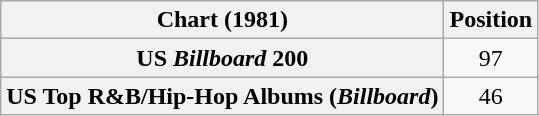<table class="wikitable sortable plainrowheaders" style="text-align:center">
<tr>
<th scope="col">Chart (1981)</th>
<th scope="col">Position</th>
</tr>
<tr>
<th scope="row">US <em>Billboard</em> 200</th>
<td>97</td>
</tr>
<tr>
<th scope="row">US Top R&B/Hip-Hop Albums (<em>Billboard</em>)</th>
<td>46</td>
</tr>
</table>
